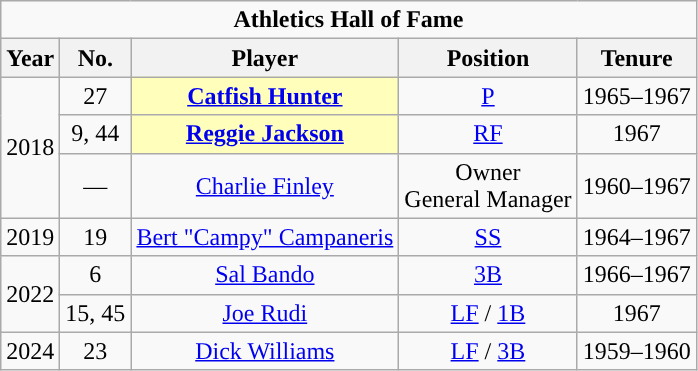<table class="wikitable" style="text-align:center">
<tr>
<td colspan="5"><strong>Athletics Hall of Fame</strong></td>
</tr>
<tr>
<th>Year</th>
<th>No.</th>
<th>Player</th>
<th>Position</th>
<th>Tenure</th>
</tr>
<tr>
<td rowspan="3">2018</td>
<td>27</td>
<td style="background:#ffb;"><strong><a href='#'>Catfish Hunter</a></strong></td>
<td><a href='#'>P</a></td>
<td>1965–1967</td>
</tr>
<tr>
<td>9, 44</td>
<td style="background:#ffb;"><strong><a href='#'>Reggie Jackson</a></strong></td>
<td><a href='#'>RF</a></td>
<td>1967</td>
</tr>
<tr>
<td>—</td>
<td><a href='#'>Charlie Finley</a></td>
<td>Owner<br>General Manager</td>
<td>1960–1967</td>
</tr>
<tr>
<td>2019</td>
<td>19</td>
<td><a href='#'>Bert "Campy" Campaneris</a></td>
<td><a href='#'>SS</a></td>
<td>1964–1967</td>
</tr>
<tr>
<td rowspan="2">2022</td>
<td>6</td>
<td><a href='#'>Sal Bando</a></td>
<td><a href='#'>3B</a></td>
<td>1966–1967</td>
</tr>
<tr>
<td>15, 45</td>
<td><a href='#'>Joe Rudi</a></td>
<td><a href='#'>LF</a> / <a href='#'>1B</a></td>
<td>1967</td>
</tr>
<tr>
<td>2024</td>
<td>23</td>
<td><a href='#'>Dick Williams</a></td>
<td><a href='#'>LF</a> / <a href='#'>3B</a></td>
<td>1959–1960</td>
</tr>
</table>
